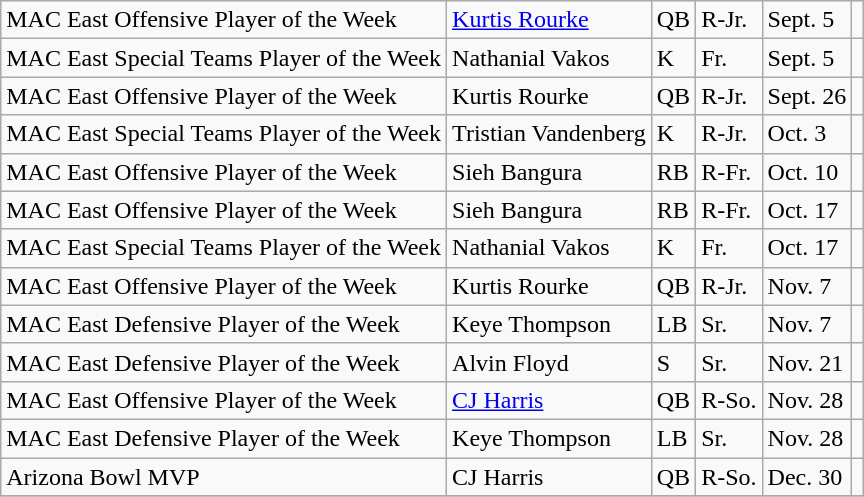<table class="wikitable">
<tr>
<td>MAC East Offensive Player of the Week</td>
<td><a href='#'>Kurtis Rourke</a></td>
<td>QB</td>
<td>R-Jr.</td>
<td>Sept. 5</td>
<td></td>
</tr>
<tr>
<td>MAC East Special Teams Player of the Week</td>
<td>Nathanial Vakos</td>
<td>K</td>
<td>Fr.</td>
<td>Sept. 5</td>
<td></td>
</tr>
<tr>
<td>MAC East Offensive Player of the Week</td>
<td>Kurtis Rourke</td>
<td>QB</td>
<td>R-Jr.</td>
<td>Sept. 26</td>
<td></td>
</tr>
<tr>
<td>MAC East Special Teams Player of the Week</td>
<td>Tristian Vandenberg</td>
<td>K</td>
<td>R-Jr.</td>
<td>Oct. 3</td>
<td></td>
</tr>
<tr>
<td>MAC East Offensive Player of the Week</td>
<td>Sieh Bangura</td>
<td>RB</td>
<td>R-Fr.</td>
<td>Oct. 10</td>
<td></td>
</tr>
<tr>
<td>MAC East Offensive Player of the Week</td>
<td>Sieh Bangura</td>
<td>RB</td>
<td>R-Fr.</td>
<td>Oct. 17</td>
<td></td>
</tr>
<tr>
<td>MAC East Special Teams Player of the Week</td>
<td>Nathanial Vakos</td>
<td>K</td>
<td>Fr.</td>
<td>Oct. 17</td>
<td></td>
</tr>
<tr>
<td>MAC East Offensive Player of the Week</td>
<td>Kurtis Rourke</td>
<td>QB</td>
<td>R-Jr.</td>
<td>Nov. 7</td>
<td></td>
</tr>
<tr>
<td>MAC East Defensive Player of the Week</td>
<td>Keye Thompson</td>
<td>LB</td>
<td>Sr.</td>
<td>Nov. 7</td>
<td></td>
</tr>
<tr>
<td>MAC East Defensive Player of the Week</td>
<td>Alvin Floyd</td>
<td>S</td>
<td>Sr.</td>
<td>Nov. 21</td>
<td></td>
</tr>
<tr>
<td>MAC East Offensive Player of the Week</td>
<td><a href='#'>CJ Harris</a></td>
<td>QB</td>
<td>R-So.</td>
<td>Nov. 28</td>
<td></td>
</tr>
<tr>
<td>MAC East Defensive Player of the Week</td>
<td>Keye Thompson</td>
<td>LB</td>
<td>Sr.</td>
<td>Nov. 28</td>
<td></td>
</tr>
<tr>
<td>Arizona Bowl MVP</td>
<td>CJ Harris</td>
<td>QB</td>
<td>R-So.</td>
<td>Dec. 30</td>
<td></td>
</tr>
<tr>
</tr>
</table>
